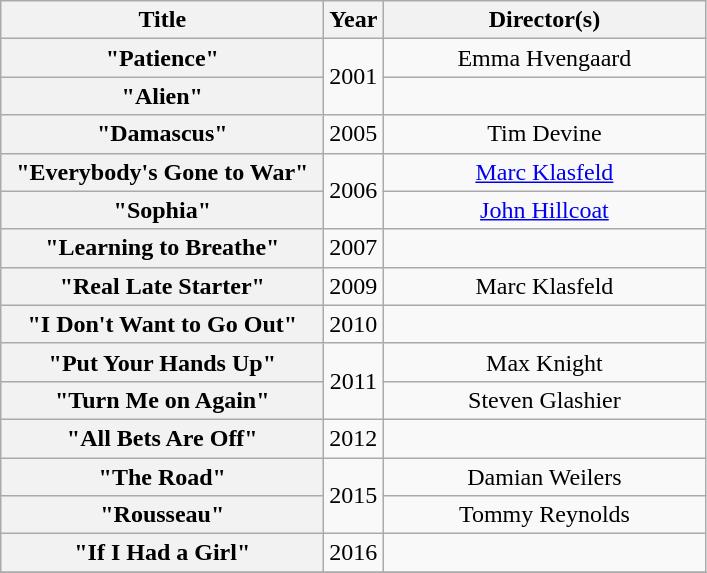<table class="wikitable plainrowheaders" style="text-align:center;">
<tr>
<th scope="col" style="width:13em;">Title</th>
<th scope="col">Year</th>
<th scope="col" style="width:13em;">Director(s)</th>
</tr>
<tr>
<th scope="row">"Patience"</th>
<td rowspan="2">2001</td>
<td>Emma Hvengaard</td>
</tr>
<tr>
<th scope="row">"Alien"</th>
<td></td>
</tr>
<tr>
<th scope="row">"Damascus"</th>
<td>2005</td>
<td>Tim Devine</td>
</tr>
<tr>
<th scope="row">"Everybody's Gone to War"</th>
<td rowspan="2">2006</td>
<td><a href='#'>Marc Klasfeld</a></td>
</tr>
<tr>
<th scope="row">"Sophia"</th>
<td><a href='#'>John Hillcoat</a></td>
</tr>
<tr>
<th scope="row">"Learning to Breathe"</th>
<td>2007</td>
<td></td>
</tr>
<tr>
<th scope="row">"Real Late Starter"</th>
<td>2009</td>
<td>Marc Klasfeld</td>
</tr>
<tr>
<th scope="row">"I Don't Want to Go Out"</th>
<td>2010</td>
<td></td>
</tr>
<tr>
<th scope="row">"Put Your Hands Up"</th>
<td rowspan="2">2011</td>
<td>Max Knight</td>
</tr>
<tr>
<th scope="row">"Turn Me on Again"</th>
<td>Steven Glashier</td>
</tr>
<tr>
<th scope="row">"All Bets Are Off"</th>
<td>2012</td>
<td></td>
</tr>
<tr>
<th scope="row">"The Road"</th>
<td rowspan="2">2015</td>
<td>Damian Weilers</td>
</tr>
<tr>
<th scope="row">"Rousseau"</th>
<td>Tommy Reynolds</td>
</tr>
<tr>
<th scope="row">"If I Had a Girl"</th>
<td>2016</td>
<td></td>
</tr>
<tr>
</tr>
</table>
